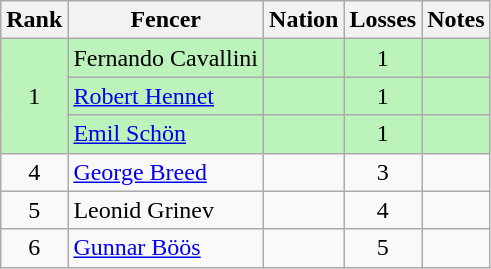<table class="wikitable sortable" style="text-align:center">
<tr>
<th>Rank</th>
<th>Fencer</th>
<th>Nation</th>
<th>Losses</th>
<th>Notes</th>
</tr>
<tr bgcolor=bbf3bb>
<td rowspan=3>1</td>
<td align=left>Fernando Cavallini</td>
<td align=left></td>
<td>1</td>
<td></td>
</tr>
<tr bgcolor=bbf3bb>
<td align=left><a href='#'>Robert Hennet</a></td>
<td align=left></td>
<td>1</td>
<td></td>
</tr>
<tr bgcolor=bbf3bb>
<td align=left><a href='#'>Emil Schön</a></td>
<td align=left></td>
<td>1</td>
<td></td>
</tr>
<tr>
<td>4</td>
<td align=left><a href='#'>George Breed</a></td>
<td align=left></td>
<td>3</td>
<td></td>
</tr>
<tr>
<td>5</td>
<td align=left>Leonid Grinev</td>
<td align=left></td>
<td>4</td>
<td></td>
</tr>
<tr>
<td>6</td>
<td align=left><a href='#'>Gunnar Böös</a></td>
<td align=left></td>
<td>5</td>
<td></td>
</tr>
</table>
